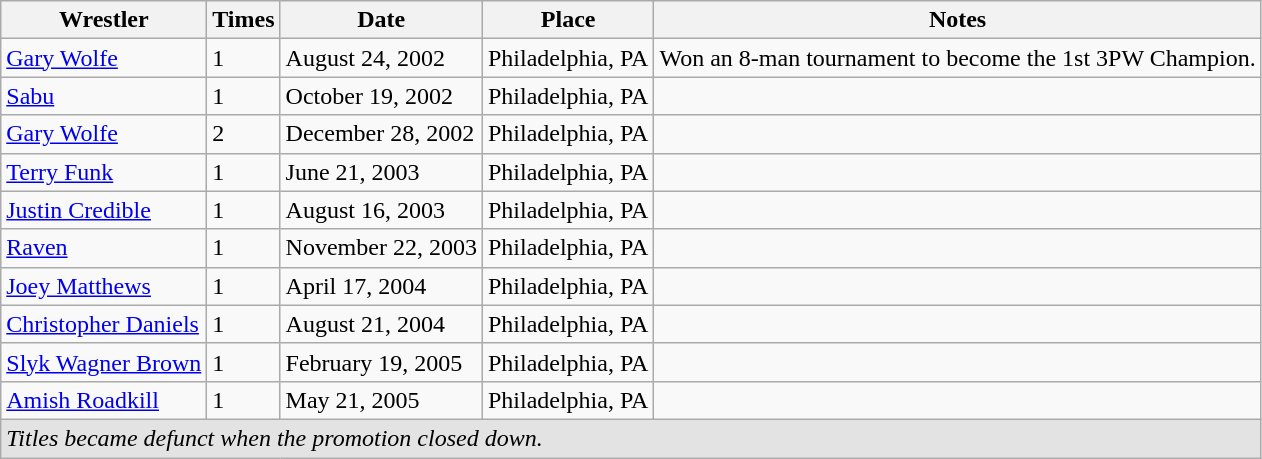<table class="wikitable">
<tr>
<th>Wrestler</th>
<th>Times</th>
<th>Date</th>
<th>Place</th>
<th>Notes</th>
</tr>
<tr>
<td><a href='#'>Gary Wolfe</a></td>
<td>1</td>
<td>August 24, 2002</td>
<td>Philadelphia, PA</td>
<td>Won an 8-man tournament to become the 1st 3PW Champion.</td>
</tr>
<tr>
<td><a href='#'>Sabu</a></td>
<td>1</td>
<td>October 19, 2002</td>
<td>Philadelphia, PA</td>
<td></td>
</tr>
<tr>
<td><a href='#'>Gary Wolfe</a></td>
<td>2</td>
<td>December 28, 2002</td>
<td>Philadelphia, PA</td>
<td></td>
</tr>
<tr>
<td><a href='#'>Terry Funk</a></td>
<td>1</td>
<td>June 21, 2003</td>
<td>Philadelphia, PA</td>
<td></td>
</tr>
<tr>
<td><a href='#'>Justin Credible</a></td>
<td>1</td>
<td>August 16, 2003</td>
<td>Philadelphia, PA</td>
<td></td>
</tr>
<tr>
<td><a href='#'>Raven</a></td>
<td>1</td>
<td>November 22, 2003</td>
<td>Philadelphia, PA</td>
<td></td>
</tr>
<tr>
<td><a href='#'>Joey Matthews</a></td>
<td>1</td>
<td>April 17, 2004</td>
<td>Philadelphia, PA</td>
<td></td>
</tr>
<tr>
<td><a href='#'>Christopher Daniels</a></td>
<td>1</td>
<td>August 21, 2004</td>
<td>Philadelphia, PA</td>
<td></td>
</tr>
<tr>
<td><a href='#'>Slyk Wagner Brown</a></td>
<td>1</td>
<td>February 19, 2005 </td>
<td>Philadelphia, PA</td>
<td></td>
</tr>
<tr>
<td><a href='#'>Amish Roadkill</a></td>
<td>1</td>
<td>May 21, 2005</td>
<td>Philadelphia, PA</td>
<td></td>
</tr>
<tr style="background: #e3e3e3;">
<td colspan="5"><em>Titles became defunct when the promotion closed down.</em></td>
</tr>
</table>
